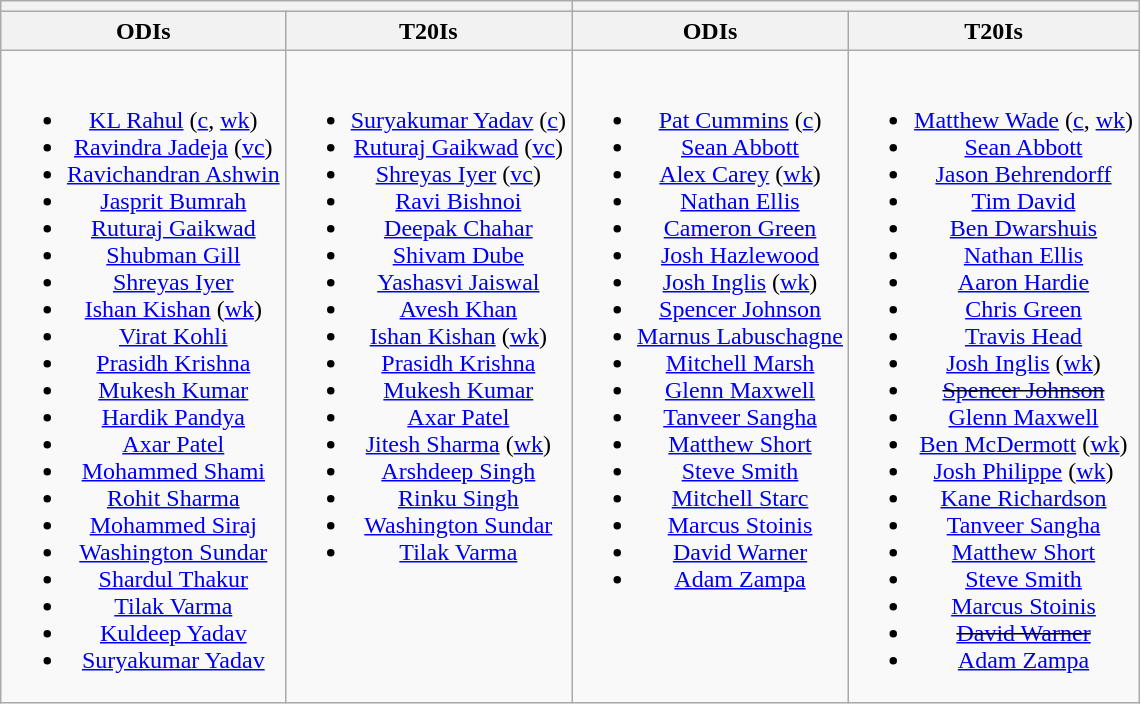<table class="wikitable" style="text-align:center; margin:auto">
<tr>
<th colspan=2></th>
<th colspan=2></th>
</tr>
<tr>
<th>ODIs</th>
<th>T20Is</th>
<th>ODIs</th>
<th>T20Is</th>
</tr>
<tr style="vertical-align:top">
<td><br><ul><li><a href='#'>KL Rahul</a> (<a href='#'>c</a>, <a href='#'>wk</a>)</li><li><a href='#'>Ravindra Jadeja</a> (<a href='#'>vc</a>)</li><li><a href='#'>Ravichandran Ashwin</a></li><li><a href='#'>Jasprit Bumrah</a></li><li><a href='#'>Ruturaj Gaikwad</a></li><li><a href='#'>Shubman Gill</a></li><li><a href='#'>Shreyas Iyer</a></li><li><a href='#'>Ishan Kishan</a> (<a href='#'>wk</a>)</li><li><a href='#'>Virat Kohli</a></li><li><a href='#'>Prasidh Krishna</a></li><li><a href='#'>Mukesh Kumar</a></li><li><a href='#'>Hardik Pandya</a></li><li><a href='#'>Axar Patel</a></li><li><a href='#'>Mohammed Shami</a></li><li><a href='#'>Rohit Sharma</a></li><li><a href='#'>Mohammed Siraj</a></li><li><a href='#'>Washington Sundar</a></li><li><a href='#'>Shardul Thakur</a></li><li><a href='#'>Tilak Varma</a></li><li><a href='#'>Kuldeep Yadav</a></li><li><a href='#'>Suryakumar Yadav</a></li></ul></td>
<td><br><ul><li><a href='#'>Suryakumar Yadav</a> (<a href='#'>c</a>)</li><li><a href='#'>Ruturaj Gaikwad</a> (<a href='#'>vc</a>)</li><li><a href='#'>Shreyas Iyer</a> (<a href='#'>vc</a>)</li><li><a href='#'>Ravi Bishnoi</a></li><li><a href='#'>Deepak Chahar</a></li><li><a href='#'>Shivam Dube</a></li><li><a href='#'>Yashasvi Jaiswal</a></li><li><a href='#'>Avesh Khan</a></li><li><a href='#'>Ishan Kishan</a> (<a href='#'>wk</a>)</li><li><a href='#'>Prasidh Krishna</a></li><li><a href='#'>Mukesh Kumar</a></li><li><a href='#'>Axar Patel</a></li><li><a href='#'>Jitesh Sharma</a> (<a href='#'>wk</a>)</li><li><a href='#'>Arshdeep Singh</a></li><li><a href='#'>Rinku Singh</a></li><li><a href='#'>Washington Sundar</a></li><li><a href='#'>Tilak Varma</a></li></ul></td>
<td><br><ul><li><a href='#'>Pat Cummins</a> (<a href='#'>c</a>)</li><li><a href='#'>Sean Abbott</a></li><li><a href='#'>Alex Carey</a> (<a href='#'>wk</a>)</li><li><a href='#'>Nathan Ellis</a></li><li><a href='#'>Cameron Green</a></li><li><a href='#'>Josh Hazlewood</a></li><li><a href='#'>Josh Inglis</a> (<a href='#'>wk</a>)</li><li><a href='#'>Spencer Johnson</a></li><li><a href='#'>Marnus Labuschagne</a></li><li><a href='#'>Mitchell Marsh</a></li><li><a href='#'>Glenn Maxwell</a></li><li><a href='#'>Tanveer Sangha</a></li><li><a href='#'>Matthew Short</a></li><li><a href='#'>Steve Smith</a></li><li><a href='#'>Mitchell Starc</a></li><li><a href='#'>Marcus Stoinis</a></li><li><a href='#'>David Warner</a></li><li><a href='#'>Adam Zampa</a></li></ul></td>
<td><br><ul><li><a href='#'>Matthew Wade</a> (<a href='#'>c</a>, <a href='#'>wk</a>)</li><li><a href='#'>Sean Abbott</a></li><li><a href='#'>Jason Behrendorff</a></li><li><a href='#'>Tim David</a></li><li><a href='#'>Ben Dwarshuis</a></li><li><a href='#'>Nathan Ellis</a></li><li><a href='#'>Aaron Hardie</a></li><li><a href='#'>Chris Green</a></li><li><a href='#'>Travis Head</a></li><li><a href='#'>Josh Inglis</a> (<a href='#'>wk</a>)</li><li><s><a href='#'>Spencer Johnson</a></s></li><li><a href='#'>Glenn Maxwell</a></li><li><a href='#'>Ben McDermott</a> (<a href='#'>wk</a>)</li><li><a href='#'>Josh Philippe</a> (<a href='#'>wk</a>)</li><li><a href='#'>Kane Richardson</a></li><li><a href='#'>Tanveer Sangha</a></li><li><a href='#'>Matthew Short</a></li><li><a href='#'>Steve Smith</a></li><li><a href='#'>Marcus Stoinis</a></li><li><s><a href='#'>David Warner</a></s></li><li><a href='#'>Adam Zampa</a></li></ul></td>
</tr>
</table>
